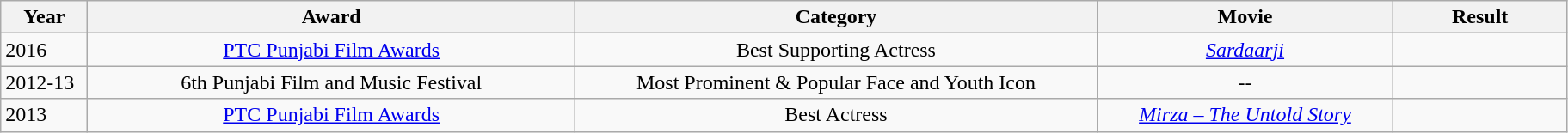<table class="wikitable sortable">
<tr>
<th width="5%">Year</th>
<th style="width:28%;">Award</th>
<th style="width:30%;">Category</th>
<th style="width:17%;">Movie</th>
<th style="width:10%;">Result</th>
</tr>
<tr>
<td>2016</td>
<td style="text-align:center;"><a href='#'>PTC Punjabi Film Awards</a></td>
<td style="text-align:center;">Best Supporting Actress</td>
<td style="text-align:center;"><em><a href='#'>Sardaarji</a></em></td>
<td></td>
</tr>
<tr>
<td>2012-13</td>
<td style="text-align:center;">6th Punjabi Film and Music Festival</td>
<td style="text-align:center;">Most Prominent & Popular Face and Youth Icon</td>
<td style="text-align:center;"><em>--</em></td>
<td></td>
</tr>
<tr>
<td>2013</td>
<td style="text-align:center;"><a href='#'>PTC Punjabi Film Awards</a></td>
<td style="text-align:center;">Best Actress</td>
<td style="text-align:center;"><em><a href='#'>Mirza – The Untold Story</a></em></td>
<td></td>
</tr>
</table>
